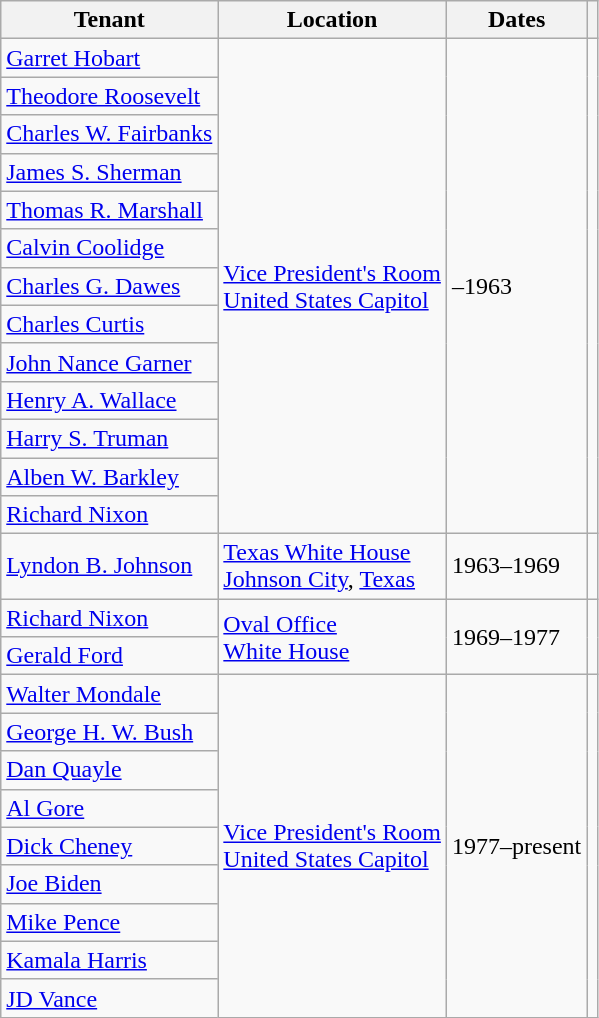<table class="wikitable">
<tr>
<th>Tenant</th>
<th>Location</th>
<th>Dates</th>
<th class=unsortable></th>
</tr>
<tr>
<td><a href='#'>Garret Hobart</a></td>
<td rowspan="13"><a href='#'>Vice President's Room</a> <br> <a href='#'>United States Capitol</a></td>
<td rowspan="13">–1963</td>
<td rowspan="13"></td>
</tr>
<tr>
<td><a href='#'>Theodore Roosevelt</a></td>
</tr>
<tr>
<td><a href='#'>Charles W. Fairbanks</a></td>
</tr>
<tr>
<td><a href='#'>James S. Sherman</a></td>
</tr>
<tr>
<td><a href='#'>Thomas R. Marshall</a></td>
</tr>
<tr>
<td><a href='#'>Calvin Coolidge</a></td>
</tr>
<tr>
<td><a href='#'>Charles G. Dawes</a></td>
</tr>
<tr>
<td><a href='#'>Charles Curtis</a></td>
</tr>
<tr>
<td><a href='#'>John Nance Garner</a></td>
</tr>
<tr>
<td><a href='#'>Henry A. Wallace</a></td>
</tr>
<tr>
<td><a href='#'>Harry S. Truman</a></td>
</tr>
<tr>
<td><a href='#'>Alben W. Barkley</a></td>
</tr>
<tr>
<td><a href='#'>Richard Nixon</a></td>
</tr>
<tr>
<td><a href='#'>Lyndon B. Johnson</a></td>
<td><a href='#'>Texas White House</a> <br> <a href='#'>Johnson City</a>, <a href='#'>Texas</a></td>
<td>1963–1969</td>
<td></td>
</tr>
<tr>
<td><a href='#'>Richard Nixon</a></td>
<td rowspan="2"><a href='#'>Oval Office</a> <br> <a href='#'>White House</a></td>
<td rowspan="2">1969–1977</td>
<td rowspan="2"></td>
</tr>
<tr>
<td><a href='#'>Gerald Ford</a></td>
</tr>
<tr>
<td><a href='#'>Walter Mondale</a></td>
<td rowspan="9"><a href='#'>Vice President's Room</a> <br> <a href='#'>United States Capitol</a></td>
<td rowspan="9">1977–present</td>
<td rowspan="9"></td>
</tr>
<tr>
<td><a href='#'>George H. W. Bush</a></td>
</tr>
<tr>
<td><a href='#'>Dan Quayle</a></td>
</tr>
<tr>
<td><a href='#'>Al Gore</a></td>
</tr>
<tr>
<td><a href='#'>Dick Cheney</a></td>
</tr>
<tr>
<td><a href='#'>Joe Biden</a></td>
</tr>
<tr>
<td><a href='#'>Mike Pence</a></td>
</tr>
<tr>
<td><a href='#'>Kamala Harris</a></td>
</tr>
<tr>
<td><a href='#'>JD Vance</a></td>
</tr>
</table>
